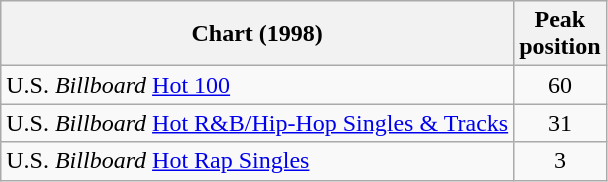<table class="wikitable">
<tr>
<th>Chart (1998)</th>
<th>Peak<br>position</th>
</tr>
<tr>
<td>U.S. <em>Billboard</em> <a href='#'>Hot 100</a></td>
<td align="center">60</td>
</tr>
<tr>
<td>U.S. <em>Billboard</em> <a href='#'>Hot R&B/Hip-Hop Singles & Tracks</a></td>
<td align="center">31</td>
</tr>
<tr>
<td>U.S. <em>Billboard</em> <a href='#'>Hot Rap Singles</a></td>
<td align="center">3</td>
</tr>
</table>
